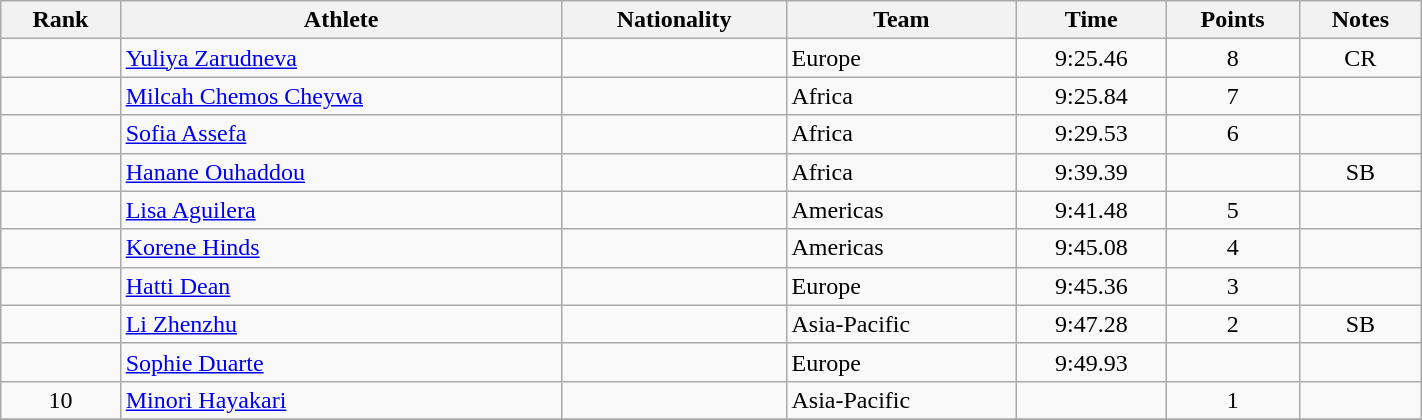<table class="wikitable sortable" style="text-align:center" width="75%">
<tr>
<th>Rank</th>
<th>Athlete</th>
<th>Nationality</th>
<th>Team</th>
<th>Time</th>
<th>Points</th>
<th>Notes</th>
</tr>
<tr>
<td></td>
<td align="left"><a href='#'>Yuliya Zarudneva</a></td>
<td align=left></td>
<td align=left>Europe</td>
<td>9:25.46</td>
<td>8</td>
<td>CR</td>
</tr>
<tr>
<td></td>
<td align="left"><a href='#'>Milcah Chemos Cheywa</a></td>
<td align=left></td>
<td align=left>Africa</td>
<td>9:25.84</td>
<td>7</td>
<td></td>
</tr>
<tr>
<td></td>
<td align="left"><a href='#'>Sofia Assefa</a></td>
<td align=left></td>
<td align=left>Africa</td>
<td>9:29.53</td>
<td>6</td>
<td></td>
</tr>
<tr>
<td></td>
<td align="left"><a href='#'>Hanane Ouhaddou</a></td>
<td align=left></td>
<td align=left>Africa</td>
<td>9:39.39</td>
<td></td>
<td>SB</td>
</tr>
<tr>
<td></td>
<td align="left"><a href='#'>Lisa Aguilera</a></td>
<td align=left></td>
<td align=left>Americas</td>
<td>9:41.48</td>
<td>5</td>
<td></td>
</tr>
<tr>
<td></td>
<td align="left"><a href='#'>Korene Hinds</a></td>
<td align=left></td>
<td align=left>Americas</td>
<td>9:45.08</td>
<td>4</td>
<td></td>
</tr>
<tr>
<td></td>
<td align="left"><a href='#'>Hatti Dean</a></td>
<td align=left></td>
<td align=left>Europe</td>
<td>9:45.36</td>
<td>3</td>
<td></td>
</tr>
<tr>
<td></td>
<td align="left"><a href='#'>Li Zhenzhu</a></td>
<td align=left></td>
<td align=left>Asia-Pacific</td>
<td>9:47.28</td>
<td>2</td>
<td>SB</td>
</tr>
<tr>
<td></td>
<td align="left"><a href='#'>Sophie Duarte</a></td>
<td align=left></td>
<td align=left>Europe</td>
<td>9:49.93</td>
<td></td>
<td></td>
</tr>
<tr>
<td>10</td>
<td align="left"><a href='#'>Minori Hayakari</a></td>
<td align=left></td>
<td align=left>Asia-Pacific</td>
<td></td>
<td>1</td>
<td></td>
</tr>
<tr>
</tr>
</table>
